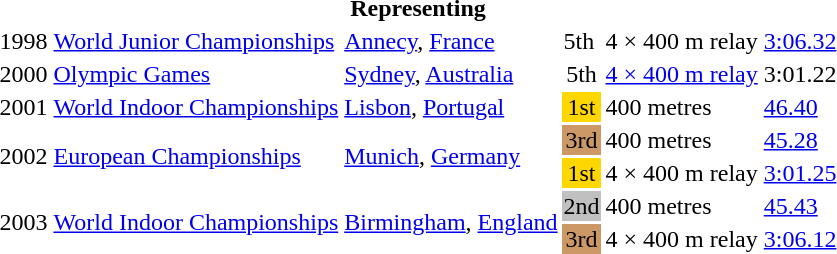<table>
<tr>
<th colspan="6">Representing </th>
</tr>
<tr>
<td>1998</td>
<td><a href='#'>World Junior Championships</a></td>
<td><a href='#'>Annecy</a>, <a href='#'>France</a></td>
<td>5th</td>
<td>4 × 400 m relay</td>
<td><a href='#'>3:06.32</a></td>
</tr>
<tr>
<td>2000</td>
<td><a href='#'>Olympic Games</a></td>
<td><a href='#'>Sydney</a>, <a href='#'>Australia</a></td>
<td align="center">5th</td>
<td><a href='#'>4 × 400 m relay</a></td>
<td>3:01.22</td>
</tr>
<tr>
<td>2001</td>
<td><a href='#'>World Indoor Championships</a></td>
<td><a href='#'>Lisbon</a>, <a href='#'>Portugal</a></td>
<td bgcolor="gold" align="center">1st</td>
<td>400 metres</td>
<td><a href='#'>46.40</a></td>
</tr>
<tr>
<td rowspan=2>2002</td>
<td rowspan=2><a href='#'>European Championships</a></td>
<td rowspan=2><a href='#'>Munich</a>, <a href='#'>Germany</a></td>
<td bgcolor="CC9966" align="center">3rd</td>
<td>400 metres</td>
<td><a href='#'>45.28</a></td>
</tr>
<tr>
<td bgcolor="gold" align="center">1st</td>
<td>4 × 400 m relay</td>
<td><a href='#'>3:01.25</a></td>
</tr>
<tr>
<td rowspan=2>2003</td>
<td rowspan=2><a href='#'>World Indoor Championships</a></td>
<td rowspan=2><a href='#'>Birmingham</a>, <a href='#'>England</a></td>
<td bgcolor="silver" align="center">2nd</td>
<td>400 metres</td>
<td><a href='#'>45.43</a></td>
</tr>
<tr>
<td bgcolor="CC9966" align="center">3rd</td>
<td>4 × 400 m relay</td>
<td><a href='#'>3:06.12</a></td>
</tr>
</table>
